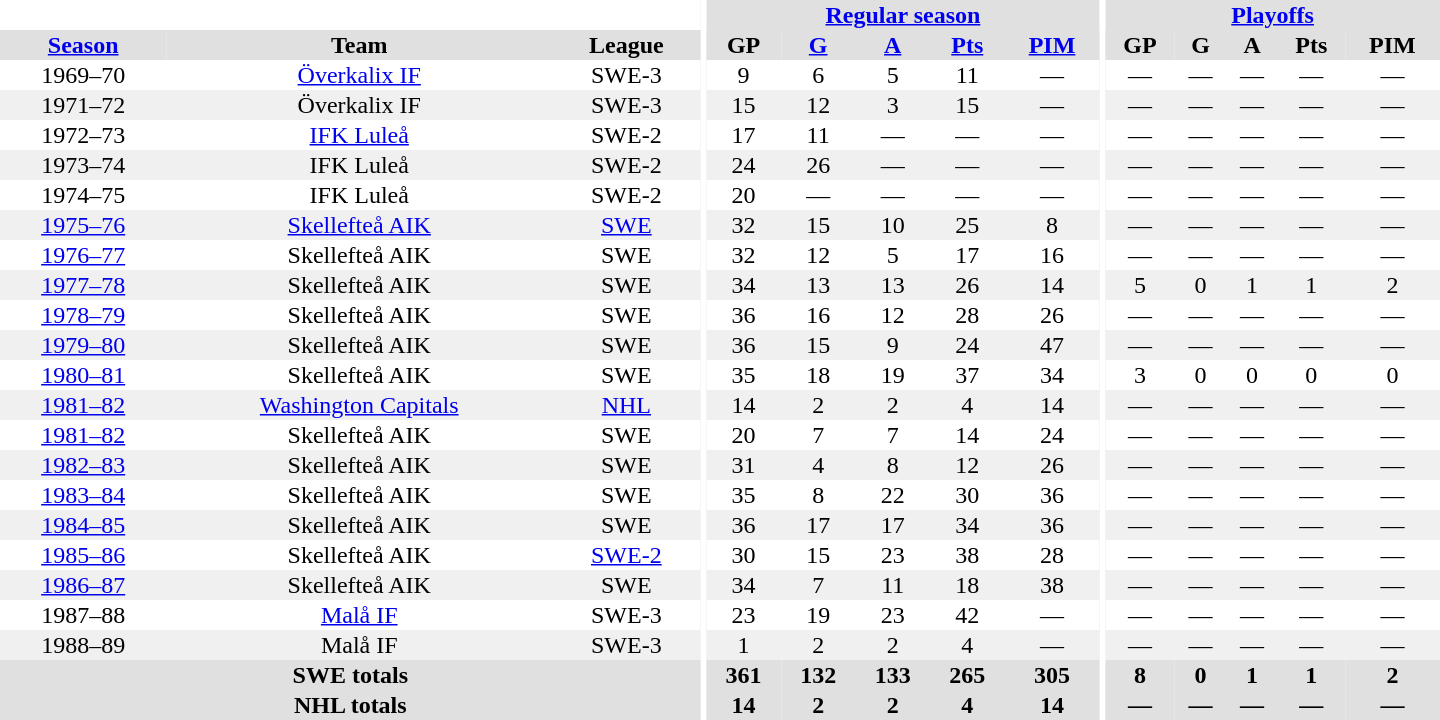<table border="0" cellpadding="1" cellspacing="0" style="text-align:center; width:60em">
<tr bgcolor="#e0e0e0">
<th colspan="3" bgcolor="#ffffff"></th>
<th rowspan="100" bgcolor="#ffffff"></th>
<th colspan="5"><a href='#'>Regular season</a></th>
<th rowspan="100" bgcolor="#ffffff"></th>
<th colspan="5"><a href='#'>Playoffs</a></th>
</tr>
<tr bgcolor="#e0e0e0">
<th><a href='#'>Season</a></th>
<th>Team</th>
<th>League</th>
<th>GP</th>
<th><a href='#'>G</a></th>
<th><a href='#'>A</a></th>
<th><a href='#'>Pts</a></th>
<th><a href='#'>PIM</a></th>
<th>GP</th>
<th>G</th>
<th>A</th>
<th>Pts</th>
<th>PIM</th>
</tr>
<tr>
<td>1969–70</td>
<td><a href='#'>Överkalix IF</a></td>
<td>SWE-3</td>
<td>9</td>
<td>6</td>
<td>5</td>
<td>11</td>
<td>—</td>
<td>—</td>
<td>—</td>
<td>—</td>
<td>—</td>
<td>—</td>
</tr>
<tr bgcolor="#f0f0f0">
<td>1971–72</td>
<td>Överkalix IF</td>
<td>SWE-3</td>
<td>15</td>
<td>12</td>
<td>3</td>
<td>15</td>
<td>—</td>
<td>—</td>
<td>—</td>
<td>—</td>
<td>—</td>
<td>—</td>
</tr>
<tr>
<td>1972–73</td>
<td><a href='#'>IFK Luleå</a></td>
<td>SWE-2</td>
<td>17</td>
<td>11</td>
<td>—</td>
<td>—</td>
<td>—</td>
<td>—</td>
<td>—</td>
<td>—</td>
<td>—</td>
<td>—</td>
</tr>
<tr bgcolor="#f0f0f0">
<td>1973–74</td>
<td>IFK Luleå</td>
<td>SWE-2</td>
<td>24</td>
<td>26</td>
<td>—</td>
<td>—</td>
<td>—</td>
<td>—</td>
<td>—</td>
<td>—</td>
<td>—</td>
<td>—</td>
</tr>
<tr>
<td>1974–75</td>
<td>IFK Luleå</td>
<td>SWE-2</td>
<td>20</td>
<td>—</td>
<td>—</td>
<td>—</td>
<td>—</td>
<td>—</td>
<td>—</td>
<td>—</td>
<td>—</td>
<td>—</td>
</tr>
<tr bgcolor="#f0f0f0">
<td><a href='#'>1975–76</a></td>
<td><a href='#'>Skellefteå AIK</a></td>
<td><a href='#'>SWE</a></td>
<td>32</td>
<td>15</td>
<td>10</td>
<td>25</td>
<td>8</td>
<td>—</td>
<td>—</td>
<td>—</td>
<td>—</td>
<td>—</td>
</tr>
<tr>
<td><a href='#'>1976–77</a></td>
<td>Skellefteå AIK</td>
<td>SWE</td>
<td>32</td>
<td>12</td>
<td>5</td>
<td>17</td>
<td>16</td>
<td>—</td>
<td>—</td>
<td>—</td>
<td>—</td>
<td>—</td>
</tr>
<tr bgcolor="#f0f0f0">
<td><a href='#'>1977–78</a></td>
<td>Skellefteå AIK</td>
<td>SWE</td>
<td>34</td>
<td>13</td>
<td>13</td>
<td>26</td>
<td>14</td>
<td>5</td>
<td>0</td>
<td>1</td>
<td>1</td>
<td>2</td>
</tr>
<tr>
<td><a href='#'>1978–79</a></td>
<td>Skellefteå AIK</td>
<td>SWE</td>
<td>36</td>
<td>16</td>
<td>12</td>
<td>28</td>
<td>26</td>
<td>—</td>
<td>—</td>
<td>—</td>
<td>—</td>
<td>—</td>
</tr>
<tr bgcolor="#f0f0f0">
<td><a href='#'>1979–80</a></td>
<td>Skellefteå AIK</td>
<td>SWE</td>
<td>36</td>
<td>15</td>
<td>9</td>
<td>24</td>
<td>47</td>
<td>—</td>
<td>—</td>
<td>—</td>
<td>—</td>
<td>—</td>
</tr>
<tr>
<td><a href='#'>1980–81</a></td>
<td>Skellefteå AIK</td>
<td>SWE</td>
<td>35</td>
<td>18</td>
<td>19</td>
<td>37</td>
<td>34</td>
<td>3</td>
<td>0</td>
<td>0</td>
<td>0</td>
<td>0</td>
</tr>
<tr bgcolor="#f0f0f0">
<td><a href='#'>1981–82</a></td>
<td><a href='#'>Washington Capitals</a></td>
<td><a href='#'>NHL</a></td>
<td>14</td>
<td>2</td>
<td>2</td>
<td>4</td>
<td>14</td>
<td>—</td>
<td>—</td>
<td>—</td>
<td>—</td>
<td>—</td>
</tr>
<tr>
<td><a href='#'>1981–82</a></td>
<td>Skellefteå AIK</td>
<td>SWE</td>
<td>20</td>
<td>7</td>
<td>7</td>
<td>14</td>
<td>24</td>
<td>—</td>
<td>—</td>
<td>—</td>
<td>—</td>
<td>—</td>
</tr>
<tr bgcolor="#f0f0f0">
<td><a href='#'>1982–83</a></td>
<td>Skellefteå AIK</td>
<td>SWE</td>
<td>31</td>
<td>4</td>
<td>8</td>
<td>12</td>
<td>26</td>
<td>—</td>
<td>—</td>
<td>—</td>
<td>—</td>
<td>—</td>
</tr>
<tr>
<td><a href='#'>1983–84</a></td>
<td>Skellefteå AIK</td>
<td>SWE</td>
<td>35</td>
<td>8</td>
<td>22</td>
<td>30</td>
<td>36</td>
<td>—</td>
<td>—</td>
<td>—</td>
<td>—</td>
<td>—</td>
</tr>
<tr bgcolor="#f0f0f0">
<td><a href='#'>1984–85</a></td>
<td>Skellefteå AIK</td>
<td>SWE</td>
<td>36</td>
<td>17</td>
<td>17</td>
<td>34</td>
<td>36</td>
<td>—</td>
<td>—</td>
<td>—</td>
<td>—</td>
<td>—</td>
</tr>
<tr>
<td><a href='#'>1985–86</a></td>
<td>Skellefteå AIK</td>
<td><a href='#'>SWE-2</a></td>
<td>30</td>
<td>15</td>
<td>23</td>
<td>38</td>
<td>28</td>
<td>—</td>
<td>—</td>
<td>—</td>
<td>—</td>
<td>—</td>
</tr>
<tr bgcolor="#f0f0f0">
<td><a href='#'>1986–87</a></td>
<td>Skellefteå AIK</td>
<td>SWE</td>
<td>34</td>
<td>7</td>
<td>11</td>
<td>18</td>
<td>38</td>
<td>—</td>
<td>—</td>
<td>—</td>
<td>—</td>
<td>—</td>
</tr>
<tr>
<td>1987–88</td>
<td><a href='#'>Malå IF</a></td>
<td>SWE-3</td>
<td>23</td>
<td>19</td>
<td>23</td>
<td>42</td>
<td>—</td>
<td>—</td>
<td>—</td>
<td>—</td>
<td>—</td>
<td>—</td>
</tr>
<tr bgcolor="#f0f0f0">
<td>1988–89</td>
<td>Malå IF</td>
<td>SWE-3</td>
<td>1</td>
<td>2</td>
<td>2</td>
<td>4</td>
<td>—</td>
<td>—</td>
<td>—</td>
<td>—</td>
<td>—</td>
<td>—</td>
</tr>
<tr bgcolor="#e0e0e0">
<th colspan="3">SWE totals</th>
<th>361</th>
<th>132</th>
<th>133</th>
<th>265</th>
<th>305</th>
<th>8</th>
<th>0</th>
<th>1</th>
<th>1</th>
<th>2</th>
</tr>
<tr bgcolor="#e0e0e0">
<th colspan="3">NHL totals</th>
<th>14</th>
<th>2</th>
<th>2</th>
<th>4</th>
<th>14</th>
<th>—</th>
<th>—</th>
<th>—</th>
<th>—</th>
<th>—</th>
</tr>
</table>
